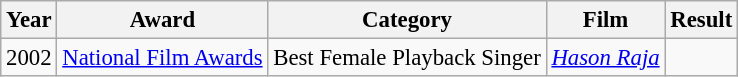<table class="wikitable" style="font-size: 95%;">
<tr>
<th>Year</th>
<th>Award</th>
<th>Category</th>
<th>Film</th>
<th>Result</th>
</tr>
<tr>
<td>2002</td>
<td><a href='#'>National Film Awards</a></td>
<td>Best Female Playback Singer</td>
<td><em><a href='#'>Hason Raja</a></em></td>
<td></td>
</tr>
</table>
